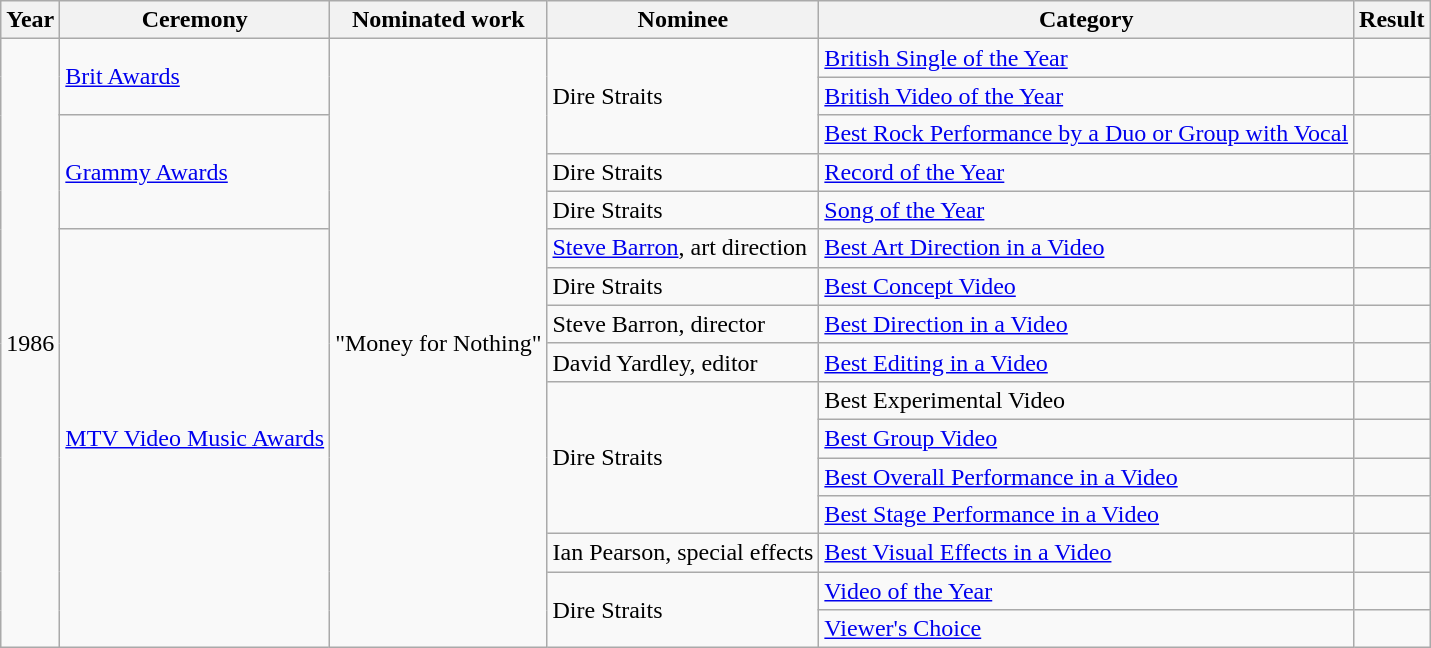<table class="wikitable">
<tr>
<th>Year</th>
<th>Ceremony</th>
<th>Nominated work</th>
<th>Nominee</th>
<th>Category</th>
<th>Result</th>
</tr>
<tr>
<td rowspan="16">1986</td>
<td rowspan="2"><a href='#'>Brit Awards</a></td>
<td rowspan="16">"Money for Nothing"</td>
<td rowspan="3">Dire Straits</td>
<td><a href='#'>British Single of the Year</a></td>
<td></td>
</tr>
<tr>
<td><a href='#'>British Video of the Year</a></td>
<td></td>
</tr>
<tr>
<td rowspan="3"><a href='#'>Grammy Awards</a></td>
<td><a href='#'>Best Rock Performance by a Duo or Group with Vocal</a></td>
<td></td>
</tr>
<tr>
<td>Dire Straits<br></td>
<td><a href='#'>Record of the Year</a></td>
<td></td>
</tr>
<tr>
<td>Dire Straits<br></td>
<td><a href='#'>Song of the Year</a></td>
<td></td>
</tr>
<tr>
<td rowspan="11"><a href='#'>MTV Video Music Awards</a></td>
<td><a href='#'>Steve Barron</a>, art direction</td>
<td><a href='#'>Best Art Direction in a Video</a></td>
<td></td>
</tr>
<tr>
<td>Dire Straits</td>
<td><a href='#'>Best Concept Video</a></td>
<td></td>
</tr>
<tr>
<td>Steve Barron, director</td>
<td><a href='#'>Best Direction in a Video</a></td>
<td></td>
</tr>
<tr>
<td>David Yardley, editor</td>
<td><a href='#'>Best Editing in a Video</a></td>
<td></td>
</tr>
<tr>
<td rowspan="4">Dire Straits</td>
<td>Best Experimental Video</td>
<td></td>
</tr>
<tr>
<td><a href='#'>Best Group Video</a></td>
<td></td>
</tr>
<tr>
<td><a href='#'>Best Overall Performance in a Video</a></td>
<td></td>
</tr>
<tr>
<td><a href='#'>Best Stage Performance in a Video</a></td>
<td></td>
</tr>
<tr>
<td>Ian Pearson, special effects</td>
<td><a href='#'>Best Visual Effects in a Video</a></td>
<td></td>
</tr>
<tr>
<td rowspan="2">Dire Straits</td>
<td><a href='#'>Video of the Year</a></td>
<td></td>
</tr>
<tr>
<td><a href='#'>Viewer's Choice</a></td>
<td></td>
</tr>
</table>
